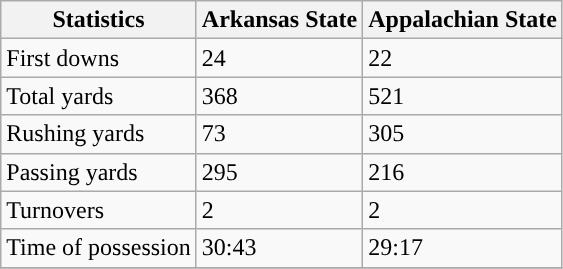<table class="wikitable">
<tr>
<th>Statistics</th>
<th>Arkansas State</th>
<th>Appalachian State</th>
</tr>
<tr>
<td>First downs</td>
<td>24</td>
<td>22</td>
</tr>
<tr>
<td>Total yards</td>
<td>368</td>
<td>521</td>
</tr>
<tr>
<td>Rushing yards</td>
<td>73</td>
<td>305</td>
</tr>
<tr>
<td>Passing yards</td>
<td>295</td>
<td>216</td>
</tr>
<tr>
<td>Turnovers</td>
<td>2</td>
<td>2</td>
</tr>
<tr>
<td>Time of possession</td>
<td>30:43</td>
<td>29:17</td>
</tr>
<tr>
</tr>
</table>
